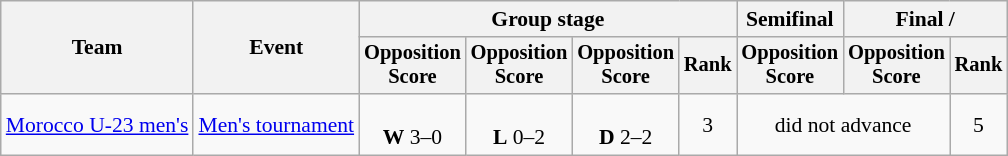<table class="wikitable" style="text-align:center; font-size:90%">
<tr>
<th rowspan=2>Team</th>
<th rowspan=2>Event</th>
<th colspan=4>Group stage</th>
<th>Semifinal</th>
<th colspan=2>Final / </th>
</tr>
<tr style="font-size:95%">
<th>Opposition<br>Score</th>
<th>Opposition<br>Score</th>
<th>Opposition<br>Score</th>
<th>Rank</th>
<th>Opposition<br>Score</th>
<th>Opposition<br>Score</th>
<th>Rank</th>
</tr>
<tr>
<td align=left><a href='#'>Morocco U-23 men's</a></td>
<td align=left><a href='#'>Men's tournament</a></td>
<td><br><strong>W</strong> 3–0</td>
<td><br><strong>L</strong> 0–2</td>
<td><br><strong>D</strong> 2–2</td>
<td>3</td>
<td colspan="2">did not advance</td>
<td>5</td>
</tr>
</table>
